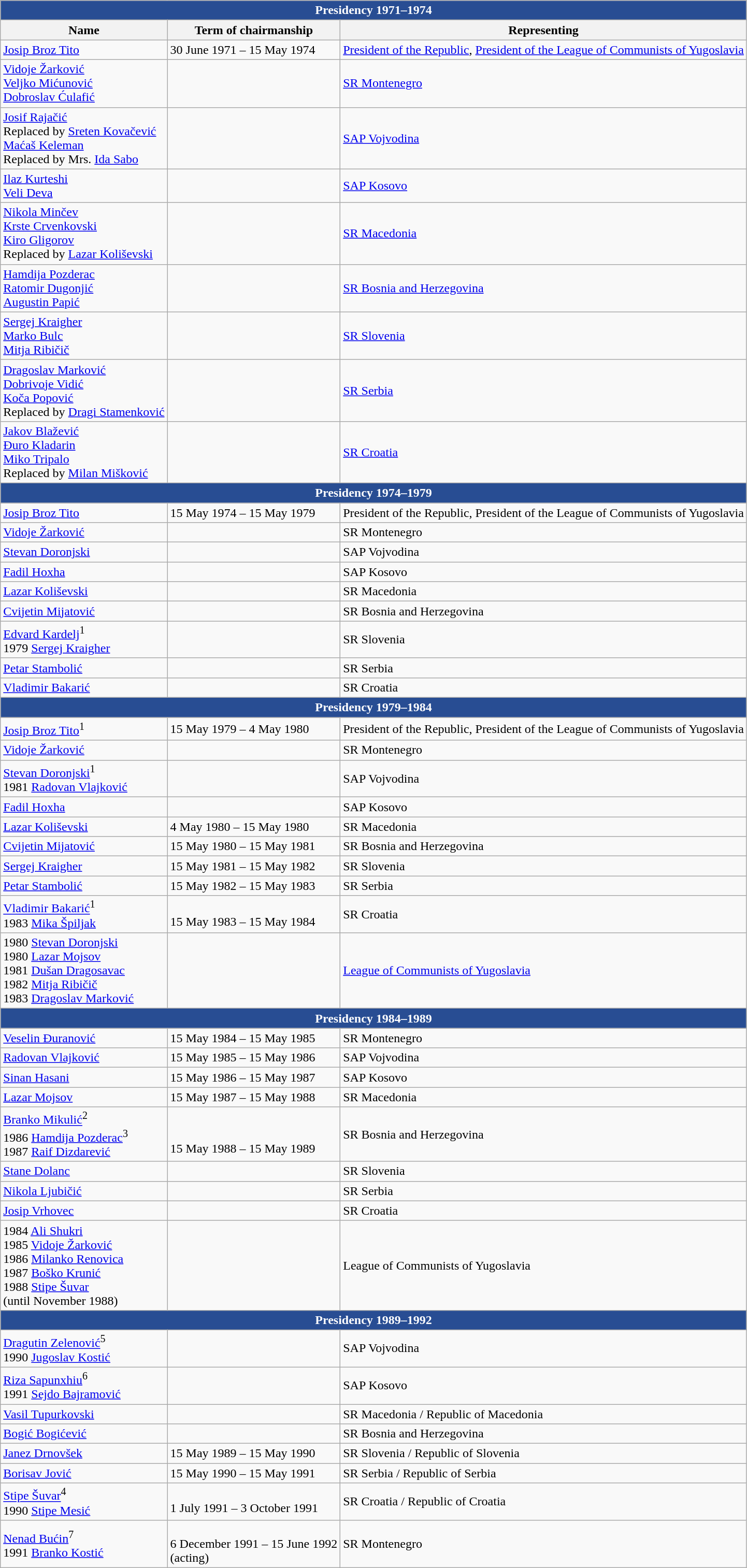<table class="wikitable">
<tr ->
<td colspan="3" style="background:#284D93; text-align:center; color:white;"><strong>Presidency 1971–1974</strong></td>
</tr>
<tr ->
<th>Name</th>
<th>Term of chairmanship</th>
<th>Representing</th>
</tr>
<tr ->
<td><a href='#'>Josip Broz Tito</a></td>
<td>30 June 1971 – 15 May 1974</td>
<td><a href='#'>President of the Republic</a>, <a href='#'>President of the League of Communists of Yugoslavia</a></td>
</tr>
<tr ->
<td><a href='#'>Vidoje Žarković</a><br><a href='#'>Veljko Mićunović</a><br><a href='#'>Dobroslav Ćulafić</a></td>
<td></td>
<td><a href='#'>SR Montenegro</a></td>
</tr>
<tr ->
<td><a href='#'>Josif Rajačić</a><br>Replaced by <a href='#'>Sreten Kovačević</a><br><a href='#'>Maćaš Keleman</a><br>Replaced by Mrs. <a href='#'>Ida Sabo</a></td>
<td></td>
<td><a href='#'>SAP Vojvodina</a></td>
</tr>
<tr ->
<td><a href='#'>Ilaz Kurteshi</a><br><a href='#'>Veli Deva</a></td>
<td></td>
<td><a href='#'>SAP Kosovo</a></td>
</tr>
<tr ->
<td><a href='#'>Nikola Minčev</a><br><a href='#'>Krste Crvenkovski</a><br><a href='#'>Kiro Gligorov</a><br>Replaced by <a href='#'>Lazar Koliševski</a></td>
<td></td>
<td><a href='#'>SR Macedonia</a></td>
</tr>
<tr ->
<td><a href='#'>Hamdija Pozderac</a><br><a href='#'>Ratomir Dugonjić</a><br><a href='#'>Augustin Papić</a></td>
<td></td>
<td><a href='#'>SR Bosnia and Herzegovina</a></td>
</tr>
<tr ->
<td><a href='#'>Sergej Kraigher</a><br><a href='#'>Marko Bulc</a><br><a href='#'>Mitja Ribičič</a></td>
<td></td>
<td><a href='#'>SR Slovenia</a></td>
</tr>
<tr ->
<td><a href='#'>Dragoslav Marković</a><br><a href='#'>Dobrivoje Vidić</a><br><a href='#'>Koča Popović</a><br>Replaced by <a href='#'>Dragi Stamenković</a></td>
<td></td>
<td><a href='#'>SR Serbia</a></td>
</tr>
<tr ->
<td><a href='#'>Jakov Blažević</a><br><a href='#'>Đuro Kladarin</a><br><a href='#'>Miko Tripalo</a><br>Replaced by <a href='#'>Milan Mišković</a></td>
<td></td>
<td><a href='#'>SR Croatia</a></td>
</tr>
<tr ->
<td colspan="3" style="background:#284D93; text-align:center; color:white;"><strong>Presidency 1974–1979</strong></td>
</tr>
<tr ->
<td><a href='#'>Josip Broz Tito</a></td>
<td>15 May 1974 – 15 May 1979</td>
<td>President of the Republic, President of the League of Communists of Yugoslavia</td>
</tr>
<tr ->
<td><a href='#'>Vidoje Žarković</a></td>
<td></td>
<td>SR Montenegro</td>
</tr>
<tr ->
<td><a href='#'>Stevan Doronjski</a></td>
<td></td>
<td>SAP Vojvodina</td>
</tr>
<tr ->
<td><a href='#'>Fadil Hoxha</a></td>
<td></td>
<td>SAP Kosovo</td>
</tr>
<tr ->
<td><a href='#'>Lazar Koliševski</a></td>
<td></td>
<td>SR Macedonia</td>
</tr>
<tr ->
<td><a href='#'>Cvijetin Mijatović</a></td>
<td></td>
<td>SR Bosnia and Herzegovina</td>
</tr>
<tr ->
<td><a href='#'>Edvard Kardelj</a><sup>1</sup><br>1979 <a href='#'>Sergej Kraigher</a></td>
<td></td>
<td>SR Slovenia</td>
</tr>
<tr ->
<td><a href='#'>Petar Stambolić</a></td>
<td></td>
<td>SR Serbia</td>
</tr>
<tr ->
<td><a href='#'>Vladimir Bakarić</a></td>
<td></td>
<td>SR Croatia</td>
</tr>
<tr ->
<td colspan="3" style="background:#284D93; text-align:center; color:white;"><strong>Presidency 1979–1984</strong></td>
</tr>
<tr ->
<td><a href='#'>Josip Broz Tito</a><sup>1</sup></td>
<td>15 May 1979 – 4 May 1980</td>
<td>President of the Republic, President of the League of Communists of Yugoslavia</td>
</tr>
<tr ->
<td><a href='#'>Vidoje Žarković</a></td>
<td></td>
<td>SR Montenegro</td>
</tr>
<tr ->
<td><a href='#'>Stevan Doronjski</a><sup>1</sup><br>1981 <a href='#'>Radovan Vlajković</a></td>
<td></td>
<td>SAP Vojvodina</td>
</tr>
<tr ->
<td><a href='#'>Fadil Hoxha</a></td>
<td></td>
<td>SAP Kosovo</td>
</tr>
<tr ->
<td><a href='#'>Lazar Koliševski</a></td>
<td>4 May 1980 – 15 May 1980</td>
<td>SR Macedonia</td>
</tr>
<tr ->
<td><a href='#'>Cvijetin Mijatović</a></td>
<td>15 May 1980 – 15 May 1981</td>
<td>SR Bosnia and Herzegovina</td>
</tr>
<tr ->
<td><a href='#'>Sergej Kraigher</a></td>
<td>15 May 1981 – 15 May 1982</td>
<td>SR Slovenia</td>
</tr>
<tr ->
<td><a href='#'>Petar Stambolić</a></td>
<td>15 May 1982 – 15 May 1983</td>
<td>SR Serbia</td>
</tr>
<tr ->
<td><a href='#'>Vladimir Bakarić</a><sup>1</sup><br>1983 <a href='#'>Mika Špiljak</a></td>
<td><br>15 May 1983 – 15 May 1984</td>
<td>SR Croatia</td>
</tr>
<tr ->
<td>1980 <a href='#'>Stevan Doronjski</a><br>1980 <a href='#'>Lazar Mojsov</a><br>1981 <a href='#'>Dušan Dragosavac</a><br>1982 <a href='#'>Mitja Ribičič</a><br>1983 <a href='#'>Dragoslav Marković</a></td>
<td></td>
<td><a href='#'>League of Communists of Yugoslavia</a></td>
</tr>
<tr ->
<td colspan="3" style="background:#284D93; text-align:center; color:white;"><strong>Presidency 1984–1989</strong></td>
</tr>
<tr ->
<td><a href='#'>Veselin Đuranović</a></td>
<td>15 May 1984 – 15 May 1985</td>
<td>SR Montenegro</td>
</tr>
<tr ->
<td><a href='#'>Radovan Vlajković</a></td>
<td>15 May 1985 – 15 May 1986</td>
<td>SAP Vojvodina</td>
</tr>
<tr ->
<td><a href='#'>Sinan Hasani</a></td>
<td>15 May 1986 – 15 May 1987</td>
<td>SAP Kosovo</td>
</tr>
<tr ->
<td><a href='#'>Lazar Mojsov</a></td>
<td>15 May 1987 – 15 May 1988</td>
<td>SR Macedonia</td>
</tr>
<tr ->
<td><a href='#'>Branko Mikulić</a><sup>2</sup><br>1986 <a href='#'>Hamdija Pozderac</a><sup>3</sup><br>1987 <a href='#'>Raif Dizdarević</a></td>
<td><br> <br>15 May 1988 – 15 May 1989</td>
<td>SR Bosnia and Herzegovina</td>
</tr>
<tr ->
<td><a href='#'>Stane Dolanc</a></td>
<td></td>
<td>SR Slovenia</td>
</tr>
<tr ->
<td><a href='#'>Nikola Ljubičić</a></td>
<td></td>
<td>SR Serbia</td>
</tr>
<tr ->
<td><a href='#'>Josip Vrhovec</a></td>
<td></td>
<td>SR Croatia</td>
</tr>
<tr ->
<td>1984 <a href='#'>Ali Shukri</a><br>1985 <a href='#'>Vidoje Žarković</a><br>1986 <a href='#'>Milanko Renovica</a><br>1987 <a href='#'>Boško Krunić</a><br>1988 <a href='#'>Stipe Šuvar</a><br>(until November 1988)</td>
<td></td>
<td>League of Communists of Yugoslavia</td>
</tr>
<tr ->
<td colspan="3" style="background:#284D93; text-align:center; color:white;"><strong>Presidency 1989–1992</strong></td>
</tr>
<tr ->
<td><a href='#'>Dragutin Zelenović</a><sup>5</sup><br>1990 <a href='#'>Jugoslav Kostić</a></td>
<td></td>
<td>SAP Vojvodina</td>
</tr>
<tr ->
<td><a href='#'>Riza Sapunxhiu</a><sup>6</sup><br>1991 <a href='#'>Sejdo Bajramović</a></td>
<td></td>
<td>SAP Kosovo</td>
</tr>
<tr ->
<td><a href='#'>Vasil Tupurkovski</a></td>
<td></td>
<td>SR Macedonia / Republic of Macedonia</td>
</tr>
<tr ->
<td><a href='#'>Bogić Bogićević</a></td>
<td></td>
<td>SR Bosnia and Herzegovina</td>
</tr>
<tr ->
<td><a href='#'>Janez Drnovšek</a></td>
<td>15 May 1989 – 15 May 1990</td>
<td>SR Slovenia / Republic of Slovenia</td>
</tr>
<tr ->
<td><a href='#'>Borisav Jović</a></td>
<td>15 May 1990 – 15 May 1991</td>
<td>SR Serbia / Republic of Serbia</td>
</tr>
<tr ->
<td><a href='#'>Stipe Šuvar</a><sup>4</sup><br>1990 <a href='#'>Stipe Mesić</a></td>
<td><br>1 July 1991 – 3 October 1991</td>
<td>SR Croatia / Republic of Croatia</td>
</tr>
<tr ->
<td><a href='#'>Nenad Bućin</a><sup>7</sup><br>1991 <a href='#'>Branko Kostić</a></td>
<td><br>6 December 1991 – 15 June 1992<br>(acting)</td>
<td>SR Montenegro</td>
</tr>
</table>
